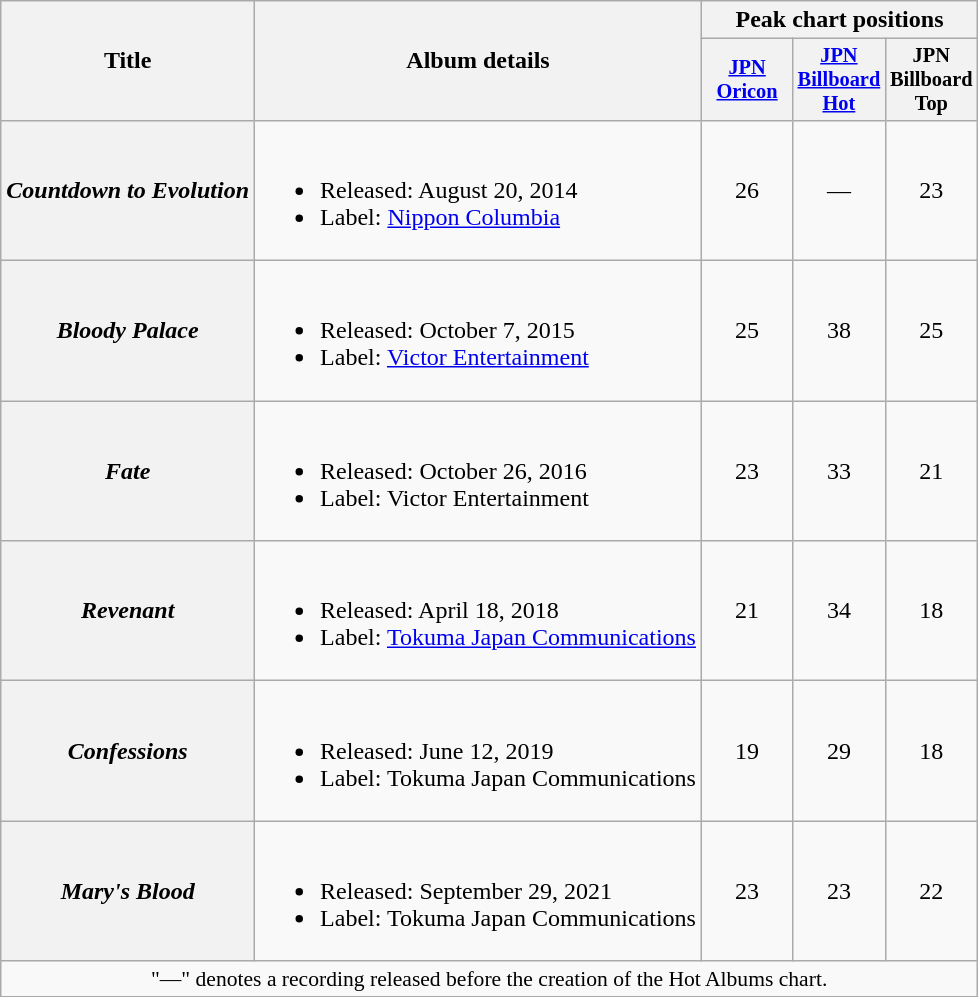<table class="wikitable plainrowheaders">
<tr>
<th scope="col" rowspan="2">Title</th>
<th scope="col" rowspan="2">Album details</th>
<th scope="col" colspan="3">Peak chart positions</th>
</tr>
<tr>
<th scope="col" style="width:4em;font-size:85%"><a href='#'>JPN<br>Oricon</a><br></th>
<th scope="col" style="width:4em;font-size:85%"><a href='#'>JPN<br>Billboard<br>Hot</a><br></th>
<th scope="col" style="width:4em;font-size:85%">JPN<br>Billboard<br>Top<br></th>
</tr>
<tr>
<th scope="row"><em>Countdown to Evolution</em></th>
<td><br><ul><li>Released: August 20, 2014</li><li>Label: <a href='#'>Nippon Columbia</a></li></ul></td>
<td align="center">26</td>
<td align="center">—</td>
<td align="center">23</td>
</tr>
<tr>
<th scope="row"><em>Bloody Palace</em></th>
<td><br><ul><li>Released: October 7, 2015</li><li>Label: <a href='#'>Victor Entertainment</a></li></ul></td>
<td align="center">25</td>
<td align="center">38</td>
<td align="center">25</td>
</tr>
<tr>
<th scope="row"><em>Fate</em></th>
<td><br><ul><li>Released: October 26, 2016</li><li>Label: Victor Entertainment</li></ul></td>
<td align="center">23</td>
<td align="center">33</td>
<td align="center">21</td>
</tr>
<tr>
<th scope="row"><em>Revenant</em></th>
<td><br><ul><li>Released: April 18, 2018</li><li>Label: <a href='#'>Tokuma Japan Communications</a></li></ul></td>
<td align="center">21</td>
<td align="center">34</td>
<td align="center">18</td>
</tr>
<tr>
<th scope="row"><em>Confessions</em></th>
<td><br><ul><li>Released: June 12, 2019</li><li>Label: Tokuma Japan Communications</li></ul></td>
<td align="center">19</td>
<td align="center">29</td>
<td align="center">18</td>
</tr>
<tr>
<th scope="row"><em>Mary's Blood</em></th>
<td><br><ul><li>Released: September 29, 2021</li><li>Label: Tokuma Japan Communications</li></ul></td>
<td align="center">23</td>
<td align="center">23</td>
<td align="center">22</td>
</tr>
<tr>
<td align="center" colspan="5" style="font-size:90%">"—" denotes a recording released before the creation of the Hot Albums chart.</td>
</tr>
</table>
